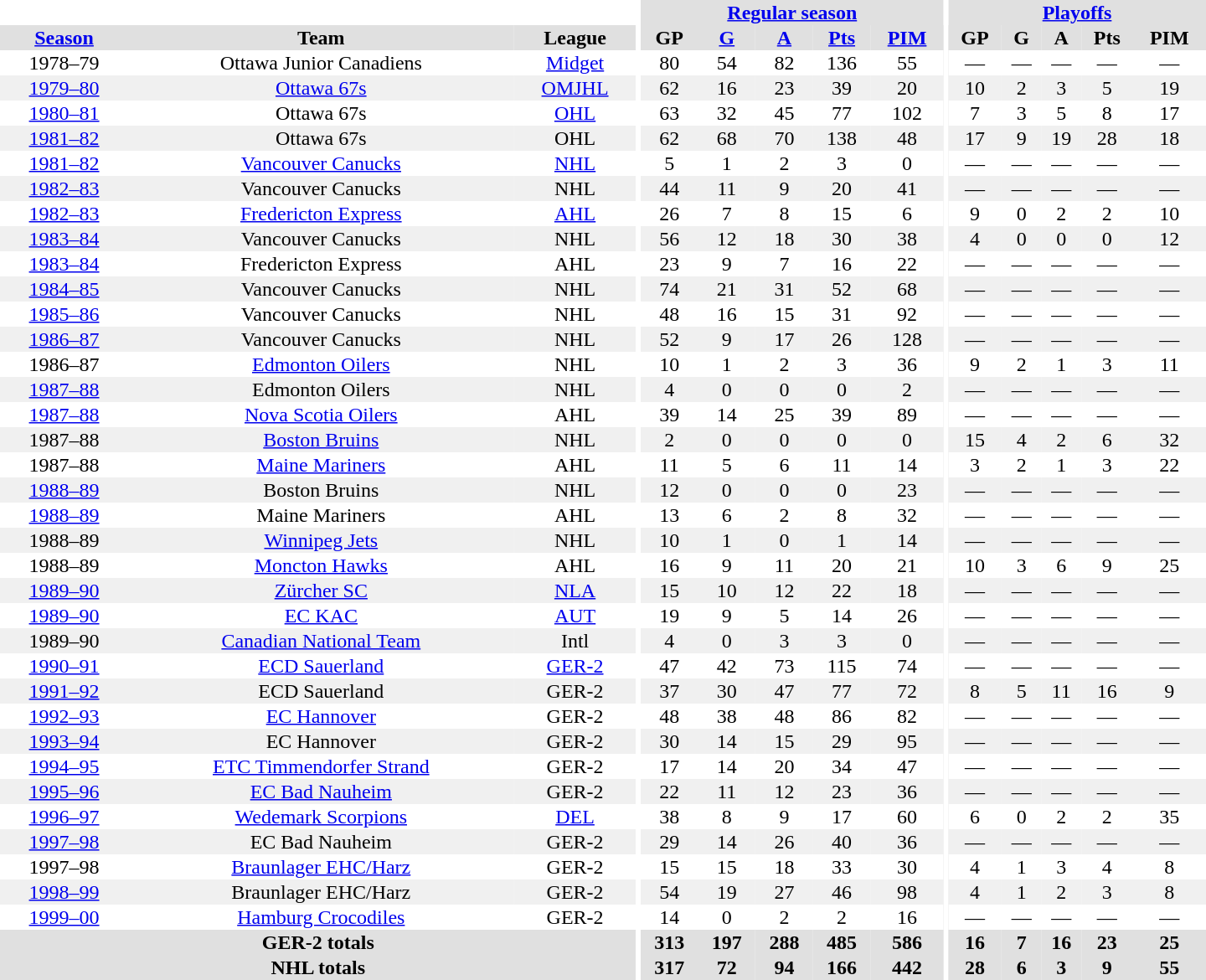<table border="0" cellpadding="1" cellspacing="0" style="text-align:center; width:60em">
<tr bgcolor="#e0e0e0">
<th colspan="3" bgcolor="#ffffff"></th>
<th rowspan="100" bgcolor="#ffffff"></th>
<th colspan="5"><a href='#'>Regular season</a></th>
<th rowspan="100" bgcolor="#ffffff"></th>
<th colspan="5"><a href='#'>Playoffs</a></th>
</tr>
<tr bgcolor="#e0e0e0">
<th><a href='#'>Season</a></th>
<th>Team</th>
<th>League</th>
<th>GP</th>
<th><a href='#'>G</a></th>
<th><a href='#'>A</a></th>
<th><a href='#'>Pts</a></th>
<th><a href='#'>PIM</a></th>
<th>GP</th>
<th>G</th>
<th>A</th>
<th>Pts</th>
<th>PIM</th>
</tr>
<tr>
<td>1978–79</td>
<td>Ottawa Junior Canadiens</td>
<td><a href='#'>Midget</a></td>
<td>80</td>
<td>54</td>
<td>82</td>
<td>136</td>
<td>55</td>
<td>—</td>
<td>—</td>
<td>—</td>
<td>—</td>
<td>—</td>
</tr>
<tr bgcolor="#f0f0f0">
<td><a href='#'>1979–80</a></td>
<td><a href='#'>Ottawa 67s</a></td>
<td><a href='#'>OMJHL</a></td>
<td>62</td>
<td>16</td>
<td>23</td>
<td>39</td>
<td>20</td>
<td>10</td>
<td>2</td>
<td>3</td>
<td>5</td>
<td>19</td>
</tr>
<tr>
<td><a href='#'>1980–81</a></td>
<td>Ottawa 67s</td>
<td><a href='#'>OHL</a></td>
<td>63</td>
<td>32</td>
<td>45</td>
<td>77</td>
<td>102</td>
<td>7</td>
<td>3</td>
<td>5</td>
<td>8</td>
<td>17</td>
</tr>
<tr bgcolor="#f0f0f0">
<td><a href='#'>1981–82</a></td>
<td>Ottawa 67s</td>
<td>OHL</td>
<td>62</td>
<td>68</td>
<td>70</td>
<td>138</td>
<td>48</td>
<td>17</td>
<td>9</td>
<td>19</td>
<td>28</td>
<td>18</td>
</tr>
<tr>
<td><a href='#'>1981–82</a></td>
<td><a href='#'>Vancouver Canucks</a></td>
<td><a href='#'>NHL</a></td>
<td>5</td>
<td>1</td>
<td>2</td>
<td>3</td>
<td>0</td>
<td>—</td>
<td>—</td>
<td>—</td>
<td>—</td>
<td>—</td>
</tr>
<tr bgcolor="#f0f0f0">
<td><a href='#'>1982–83</a></td>
<td>Vancouver Canucks</td>
<td>NHL</td>
<td>44</td>
<td>11</td>
<td>9</td>
<td>20</td>
<td>41</td>
<td>—</td>
<td>—</td>
<td>—</td>
<td>—</td>
<td>—</td>
</tr>
<tr>
<td><a href='#'>1982–83</a></td>
<td><a href='#'>Fredericton Express</a></td>
<td><a href='#'>AHL</a></td>
<td>26</td>
<td>7</td>
<td>8</td>
<td>15</td>
<td>6</td>
<td>9</td>
<td>0</td>
<td>2</td>
<td>2</td>
<td>10</td>
</tr>
<tr bgcolor="#f0f0f0">
<td><a href='#'>1983–84</a></td>
<td>Vancouver Canucks</td>
<td>NHL</td>
<td>56</td>
<td>12</td>
<td>18</td>
<td>30</td>
<td>38</td>
<td>4</td>
<td>0</td>
<td>0</td>
<td>0</td>
<td>12</td>
</tr>
<tr>
<td><a href='#'>1983–84</a></td>
<td>Fredericton Express</td>
<td>AHL</td>
<td>23</td>
<td>9</td>
<td>7</td>
<td>16</td>
<td>22</td>
<td>—</td>
<td>—</td>
<td>—</td>
<td>—</td>
<td>—</td>
</tr>
<tr bgcolor="#f0f0f0">
<td><a href='#'>1984–85</a></td>
<td>Vancouver Canucks</td>
<td>NHL</td>
<td>74</td>
<td>21</td>
<td>31</td>
<td>52</td>
<td>68</td>
<td>—</td>
<td>—</td>
<td>—</td>
<td>—</td>
<td>—</td>
</tr>
<tr>
<td><a href='#'>1985–86</a></td>
<td>Vancouver Canucks</td>
<td>NHL</td>
<td>48</td>
<td>16</td>
<td>15</td>
<td>31</td>
<td>92</td>
<td>—</td>
<td>—</td>
<td>—</td>
<td>—</td>
<td>—</td>
</tr>
<tr bgcolor="#f0f0f0">
<td><a href='#'>1986–87</a></td>
<td>Vancouver Canucks</td>
<td>NHL</td>
<td>52</td>
<td>9</td>
<td>17</td>
<td>26</td>
<td>128</td>
<td>—</td>
<td>—</td>
<td>—</td>
<td>—</td>
<td>—</td>
</tr>
<tr>
<td>1986–87</td>
<td><a href='#'>Edmonton Oilers</a></td>
<td>NHL</td>
<td>10</td>
<td>1</td>
<td>2</td>
<td>3</td>
<td>36</td>
<td>9</td>
<td>2</td>
<td>1</td>
<td>3</td>
<td>11</td>
</tr>
<tr bgcolor="#f0f0f0">
<td><a href='#'>1987–88</a></td>
<td>Edmonton Oilers</td>
<td>NHL</td>
<td>4</td>
<td>0</td>
<td>0</td>
<td>0</td>
<td>2</td>
<td>—</td>
<td>—</td>
<td>—</td>
<td>—</td>
<td>—</td>
</tr>
<tr>
<td><a href='#'>1987–88</a></td>
<td><a href='#'>Nova Scotia Oilers</a></td>
<td>AHL</td>
<td>39</td>
<td>14</td>
<td>25</td>
<td>39</td>
<td>89</td>
<td>—</td>
<td>—</td>
<td>—</td>
<td>—</td>
<td>—</td>
</tr>
<tr bgcolor="#f0f0f0">
<td>1987–88</td>
<td><a href='#'>Boston Bruins</a></td>
<td>NHL</td>
<td>2</td>
<td>0</td>
<td>0</td>
<td>0</td>
<td>0</td>
<td>15</td>
<td>4</td>
<td>2</td>
<td>6</td>
<td>32</td>
</tr>
<tr>
<td>1987–88</td>
<td><a href='#'>Maine Mariners</a></td>
<td>AHL</td>
<td>11</td>
<td>5</td>
<td>6</td>
<td>11</td>
<td>14</td>
<td>3</td>
<td>2</td>
<td>1</td>
<td>3</td>
<td>22</td>
</tr>
<tr bgcolor="#f0f0f0">
<td><a href='#'>1988–89</a></td>
<td>Boston Bruins</td>
<td>NHL</td>
<td>12</td>
<td>0</td>
<td>0</td>
<td>0</td>
<td>23</td>
<td>—</td>
<td>—</td>
<td>—</td>
<td>—</td>
<td>—</td>
</tr>
<tr>
<td><a href='#'>1988–89</a></td>
<td>Maine Mariners</td>
<td>AHL</td>
<td>13</td>
<td>6</td>
<td>2</td>
<td>8</td>
<td>32</td>
<td>—</td>
<td>—</td>
<td>—</td>
<td>—</td>
<td>—</td>
</tr>
<tr bgcolor="#f0f0f0">
<td>1988–89</td>
<td><a href='#'>Winnipeg Jets</a></td>
<td>NHL</td>
<td>10</td>
<td>1</td>
<td>0</td>
<td>1</td>
<td>14</td>
<td>—</td>
<td>—</td>
<td>—</td>
<td>—</td>
<td>—</td>
</tr>
<tr>
<td>1988–89</td>
<td><a href='#'>Moncton Hawks</a></td>
<td>AHL</td>
<td>16</td>
<td>9</td>
<td>11</td>
<td>20</td>
<td>21</td>
<td>10</td>
<td>3</td>
<td>6</td>
<td>9</td>
<td>25</td>
</tr>
<tr bgcolor="#f0f0f0">
<td><a href='#'>1989–90</a></td>
<td><a href='#'>Zürcher SC</a></td>
<td><a href='#'>NLA</a></td>
<td>15</td>
<td>10</td>
<td>12</td>
<td>22</td>
<td>18</td>
<td>—</td>
<td>—</td>
<td>—</td>
<td>—</td>
<td>—</td>
</tr>
<tr>
<td><a href='#'>1989–90</a></td>
<td><a href='#'>EC KAC</a></td>
<td><a href='#'>AUT</a></td>
<td>19</td>
<td>9</td>
<td>5</td>
<td>14</td>
<td>26</td>
<td>—</td>
<td>—</td>
<td>—</td>
<td>—</td>
<td>—</td>
</tr>
<tr bgcolor="#f0f0f0">
<td>1989–90</td>
<td><a href='#'>Canadian National Team</a></td>
<td>Intl</td>
<td>4</td>
<td>0</td>
<td>3</td>
<td>3</td>
<td>0</td>
<td>—</td>
<td>—</td>
<td>—</td>
<td>—</td>
<td>—</td>
</tr>
<tr>
<td><a href='#'>1990–91</a></td>
<td><a href='#'>ECD Sauerland</a></td>
<td><a href='#'>GER-2</a></td>
<td>47</td>
<td>42</td>
<td>73</td>
<td>115</td>
<td>74</td>
<td>—</td>
<td>—</td>
<td>—</td>
<td>—</td>
<td>—</td>
</tr>
<tr bgcolor="#f0f0f0">
<td><a href='#'>1991–92</a></td>
<td>ECD Sauerland</td>
<td>GER-2</td>
<td>37</td>
<td>30</td>
<td>47</td>
<td>77</td>
<td>72</td>
<td>8</td>
<td>5</td>
<td>11</td>
<td>16</td>
<td>9</td>
</tr>
<tr>
<td><a href='#'>1992–93</a></td>
<td><a href='#'>EC Hannover</a></td>
<td>GER-2</td>
<td>48</td>
<td>38</td>
<td>48</td>
<td>86</td>
<td>82</td>
<td>—</td>
<td>—</td>
<td>—</td>
<td>—</td>
<td>—</td>
</tr>
<tr bgcolor="#f0f0f0">
<td><a href='#'>1993–94</a></td>
<td>EC Hannover</td>
<td>GER-2</td>
<td>30</td>
<td>14</td>
<td>15</td>
<td>29</td>
<td>95</td>
<td>—</td>
<td>—</td>
<td>—</td>
<td>—</td>
<td>—</td>
</tr>
<tr>
<td><a href='#'>1994–95</a></td>
<td><a href='#'>ETC Timmendorfer Strand</a></td>
<td>GER-2</td>
<td>17</td>
<td>14</td>
<td>20</td>
<td>34</td>
<td>47</td>
<td>—</td>
<td>—</td>
<td>—</td>
<td>—</td>
<td>—</td>
</tr>
<tr bgcolor="#f0f0f0">
<td><a href='#'>1995–96</a></td>
<td><a href='#'>EC Bad Nauheim</a></td>
<td>GER-2</td>
<td>22</td>
<td>11</td>
<td>12</td>
<td>23</td>
<td>36</td>
<td>—</td>
<td>—</td>
<td>—</td>
<td>—</td>
<td>—</td>
</tr>
<tr>
<td><a href='#'>1996–97</a></td>
<td><a href='#'>Wedemark Scorpions</a></td>
<td><a href='#'>DEL</a></td>
<td>38</td>
<td>8</td>
<td>9</td>
<td>17</td>
<td>60</td>
<td>6</td>
<td>0</td>
<td>2</td>
<td>2</td>
<td>35</td>
</tr>
<tr bgcolor="#f0f0f0">
<td><a href='#'>1997–98</a></td>
<td>EC Bad Nauheim</td>
<td>GER-2</td>
<td>29</td>
<td>14</td>
<td>26</td>
<td>40</td>
<td>36</td>
<td>—</td>
<td>—</td>
<td>—</td>
<td>—</td>
<td>—</td>
</tr>
<tr>
<td>1997–98</td>
<td><a href='#'>Braunlager EHC/Harz</a></td>
<td>GER-2</td>
<td>15</td>
<td>15</td>
<td>18</td>
<td>33</td>
<td>30</td>
<td>4</td>
<td>1</td>
<td>3</td>
<td>4</td>
<td>8</td>
</tr>
<tr bgcolor="#f0f0f0">
<td><a href='#'>1998–99</a></td>
<td>Braunlager EHC/Harz</td>
<td>GER-2</td>
<td>54</td>
<td>19</td>
<td>27</td>
<td>46</td>
<td>98</td>
<td>4</td>
<td>1</td>
<td>2</td>
<td>3</td>
<td>8</td>
</tr>
<tr>
<td><a href='#'>1999–00</a></td>
<td><a href='#'>Hamburg Crocodiles</a></td>
<td>GER-2</td>
<td>14</td>
<td>0</td>
<td>2</td>
<td>2</td>
<td>16</td>
<td>—</td>
<td>—</td>
<td>—</td>
<td>—</td>
<td>—</td>
</tr>
<tr bgcolor="#e0e0e0">
<th colspan="3">GER-2 totals</th>
<th>313</th>
<th>197</th>
<th>288</th>
<th>485</th>
<th>586</th>
<th>16</th>
<th>7</th>
<th>16</th>
<th>23</th>
<th>25</th>
</tr>
<tr bgcolor="#e0e0e0">
<th colspan="3">NHL totals</th>
<th>317</th>
<th>72</th>
<th>94</th>
<th>166</th>
<th>442</th>
<th>28</th>
<th>6</th>
<th>3</th>
<th>9</th>
<th>55</th>
</tr>
</table>
